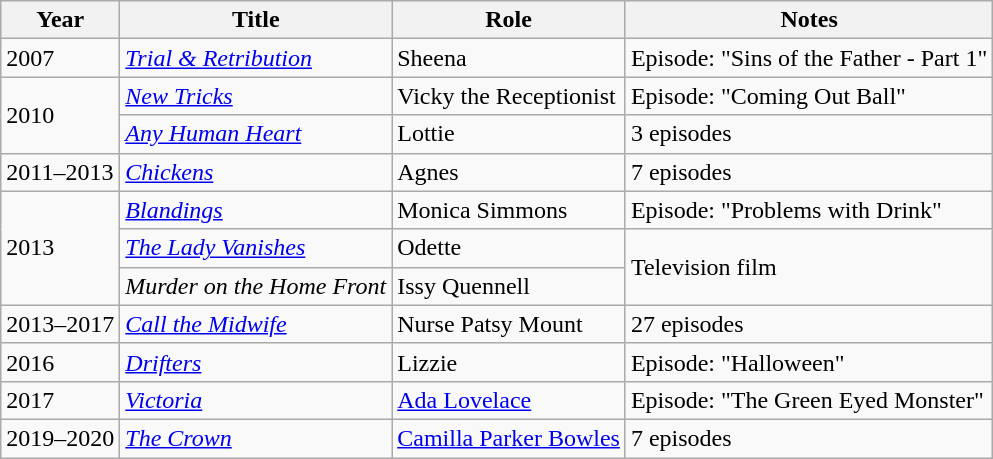<table class="wikitable">
<tr>
<th>Year</th>
<th>Title</th>
<th>Role</th>
<th>Notes</th>
</tr>
<tr>
<td>2007</td>
<td><em><a href='#'>Trial & Retribution</a></em></td>
<td>Sheena</td>
<td>Episode: "Sins of the Father - Part 1"</td>
</tr>
<tr>
<td rowspan=2>2010</td>
<td><em><a href='#'>New Tricks</a></em></td>
<td>Vicky the Receptionist</td>
<td>Episode: "Coming Out Ball"</td>
</tr>
<tr>
<td><em><a href='#'>Any Human Heart</a></em></td>
<td>Lottie</td>
<td>3 episodes</td>
</tr>
<tr>
<td>2011–2013</td>
<td><em><a href='#'>Chickens</a></em></td>
<td>Agnes</td>
<td>7 episodes</td>
</tr>
<tr>
<td rowspan=3>2013</td>
<td><em><a href='#'>Blandings</a></em></td>
<td>Monica Simmons</td>
<td>Episode: "Problems with Drink"</td>
</tr>
<tr>
<td><em><a href='#'>The Lady Vanishes</a></em></td>
<td>Odette</td>
<td rowspan=2>Television film</td>
</tr>
<tr>
<td><em>Murder on the Home Front</em></td>
<td>Issy Quennell</td>
</tr>
<tr>
<td>2013–2017</td>
<td><em><a href='#'>Call the Midwife</a></em></td>
<td>Nurse Patsy Mount</td>
<td>27 episodes</td>
</tr>
<tr>
<td>2016</td>
<td><em><a href='#'>Drifters</a></em></td>
<td>Lizzie</td>
<td>Episode: "Halloween"</td>
</tr>
<tr>
<td>2017</td>
<td><em><a href='#'>Victoria</a></em></td>
<td><a href='#'>Ada Lovelace</a></td>
<td>Episode: "The Green Eyed Monster"</td>
</tr>
<tr>
<td>2019–2020</td>
<td><em><a href='#'>The Crown</a></em></td>
<td><a href='#'>Camilla Parker Bowles</a></td>
<td>7 episodes</td>
</tr>
</table>
